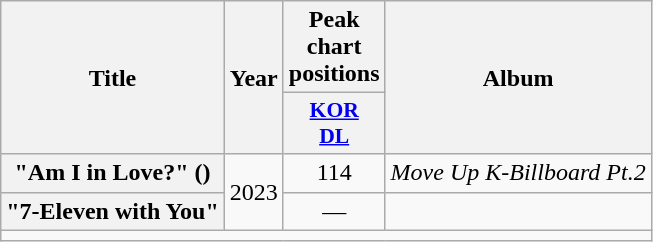<table class="wikitable plainrowheaders" style="text-align:center">
<tr>
<th scope="col" rowspan="2">Title</th>
<th scope="col" rowspan="2">Year</th>
<th scope="col">Peak chart positions</th>
<th scope="col" rowspan="2">Album</th>
</tr>
<tr>
<th scope="col" style="width:3em;font-size:90%"><a href='#'>KOR<br>DL</a><br></th>
</tr>
<tr>
<th scope="row">"Am I in Love?" ()</th>
<td rowspan="2">2023</td>
<td>114</td>
<td><em>Move Up K-Billboard Pt.2</em></td>
</tr>
<tr>
<th scope="row">"7-Eleven with You"</th>
<td>—</td>
<td></td>
</tr>
<tr>
<td colspan="4"></td>
</tr>
</table>
